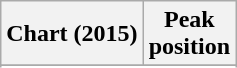<table class="wikitable sortable plainrowheaders" style="text-align:center;">
<tr>
<th scope="col">Chart (2015)</th>
<th scope="col">Peak<br>position</th>
</tr>
<tr>
</tr>
<tr>
</tr>
<tr>
</tr>
<tr>
</tr>
</table>
